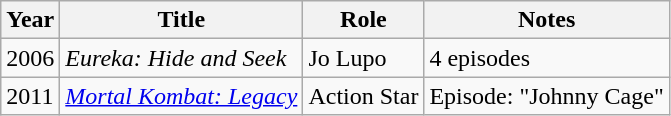<table class="wikitable sortable">
<tr>
<th>Year</th>
<th>Title</th>
<th>Role</th>
<th class="unsortable">Notes</th>
</tr>
<tr>
<td>2006</td>
<td><em>Eureka: Hide and Seek</em></td>
<td>Jo Lupo</td>
<td>4 episodes</td>
</tr>
<tr>
<td>2011</td>
<td><em><a href='#'>Mortal Kombat: Legacy</a></em></td>
<td>Action Star</td>
<td>Episode: "Johnny Cage"</td>
</tr>
</table>
